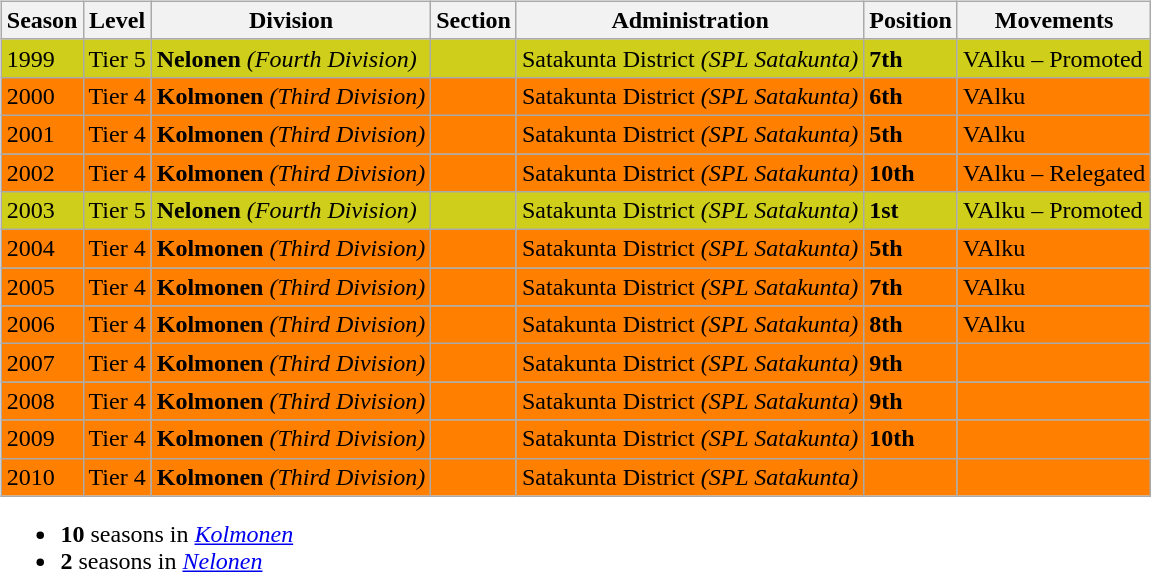<table>
<tr>
<td valign="top" width=0%><br><table class="wikitable">
<tr style="background:#f0f6fa;">
<th><strong>Season</strong></th>
<th><strong>Level</strong></th>
<th><strong>Division</strong></th>
<th><strong>Section</strong></th>
<th><strong>Administration</strong></th>
<th><strong>Position</strong></th>
<th><strong>Movements</strong></th>
</tr>
<tr>
<td style="background:#CECE1B;">1999</td>
<td style="background:#CECE1B;">Tier 5</td>
<td style="background:#CECE1B;"><strong>Nelonen</strong> <em>(Fourth Division)</em></td>
<td style="background:#CECE1B;"></td>
<td style="background:#CECE1B;">Satakunta District <em>(SPL Satakunta)</em></td>
<td style="background:#CECE1B;"><strong>7th</strong></td>
<td style="background:#CECE1B;">VAlku – Promoted</td>
</tr>
<tr>
<td style="background:#FF7F00;">2000</td>
<td style="background:#FF7F00;">Tier 4</td>
<td style="background:#FF7F00;"><strong>Kolmonen</strong> <em>(Third Division)</em></td>
<td style="background:#FF7F00;"></td>
<td style="background:#FF7F00;">Satakunta District <em>(SPL Satakunta)</em></td>
<td style="background:#FF7F00;"><strong>6th</strong></td>
<td style="background:#FF7F00;">VAlku</td>
</tr>
<tr>
<td style="background:#FF7F00;">2001</td>
<td style="background:#FF7F00;">Tier 4</td>
<td style="background:#FF7F00;"><strong>Kolmonen</strong> <em>(Third Division)</em></td>
<td style="background:#FF7F00;"></td>
<td style="background:#FF7F00;">Satakunta District <em>(SPL Satakunta)</em></td>
<td style="background:#FF7F00;"><strong>5th</strong></td>
<td style="background:#FF7F00;">VAlku</td>
</tr>
<tr>
<td style="background:#FF7F00;">2002</td>
<td style="background:#FF7F00;">Tier 4</td>
<td style="background:#FF7F00;"><strong>Kolmonen</strong> <em>(Third Division)</em></td>
<td style="background:#FF7F00;"></td>
<td style="background:#FF7F00;">Satakunta District <em>(SPL Satakunta)</em></td>
<td style="background:#FF7F00;"><strong>10th</strong></td>
<td style="background:#FF7F00;">VAlku – Relegated</td>
</tr>
<tr>
<td style="background:#CECE1B;">2003</td>
<td style="background:#CECE1B;">Tier 5</td>
<td style="background:#CECE1B;"><strong>Nelonen</strong> <em>(Fourth Division)</em></td>
<td style="background:#CECE1B;"></td>
<td style="background:#CECE1B;">Satakunta District <em>(SPL Satakunta)</em></td>
<td style="background:#CECE1B;"><strong>1st</strong></td>
<td style="background:#CECE1B;">VAlku – Promoted</td>
</tr>
<tr>
<td style="background:#FF7F00;">2004</td>
<td style="background:#FF7F00;">Tier 4</td>
<td style="background:#FF7F00;"><strong>Kolmonen</strong> <em>(Third Division)</em></td>
<td style="background:#FF7F00;"></td>
<td style="background:#FF7F00;">Satakunta District <em>(SPL Satakunta)</em></td>
<td style="background:#FF7F00;"><strong>5th</strong></td>
<td style="background:#FF7F00;">VAlku</td>
</tr>
<tr>
<td style="background:#FF7F00;">2005</td>
<td style="background:#FF7F00;">Tier 4</td>
<td style="background:#FF7F00;"><strong>Kolmonen</strong> <em>(Third Division)</em></td>
<td style="background:#FF7F00;"></td>
<td style="background:#FF7F00;">Satakunta District <em>(SPL Satakunta)</em></td>
<td style="background:#FF7F00;"><strong>7th</strong></td>
<td style="background:#FF7F00;">VAlku</td>
</tr>
<tr>
<td style="background:#FF7F00;">2006</td>
<td style="background:#FF7F00;">Tier 4</td>
<td style="background:#FF7F00;"><strong>Kolmonen</strong> <em>(Third Division)</em></td>
<td style="background:#FF7F00;"></td>
<td style="background:#FF7F00;">Satakunta District <em>(SPL Satakunta)</em></td>
<td style="background:#FF7F00;"><strong>8th</strong></td>
<td style="background:#FF7F00;">VAlku</td>
</tr>
<tr>
<td style="background:#FF7F00;">2007</td>
<td style="background:#FF7F00;">Tier 4</td>
<td style="background:#FF7F00;"><strong>Kolmonen</strong> <em>(Third Division)</em></td>
<td style="background:#FF7F00;"></td>
<td style="background:#FF7F00;">Satakunta District <em>(SPL Satakunta)</em></td>
<td style="background:#FF7F00;"><strong>9th</strong></td>
<td style="background:#FF7F00;"></td>
</tr>
<tr>
<td style="background:#FF7F00;">2008</td>
<td style="background:#FF7F00;">Tier 4</td>
<td style="background:#FF7F00;"><strong>Kolmonen</strong> <em>(Third Division)</em></td>
<td style="background:#FF7F00;"></td>
<td style="background:#FF7F00;">Satakunta District <em>(SPL Satakunta)</em></td>
<td style="background:#FF7F00;"><strong>9th</strong></td>
<td style="background:#FF7F00;"></td>
</tr>
<tr>
<td style="background:#FF7F00;">2009</td>
<td style="background:#FF7F00;">Tier 4</td>
<td style="background:#FF7F00;"><strong>Kolmonen</strong> <em>(Third Division)</em></td>
<td style="background:#FF7F00;"></td>
<td style="background:#FF7F00;">Satakunta District <em>(SPL Satakunta)</em></td>
<td style="background:#FF7F00;"><strong>10th</strong></td>
<td style="background:#FF7F00;"></td>
</tr>
<tr>
<td style="background:#FF7F00;">2010</td>
<td style="background:#FF7F00;">Tier 4</td>
<td style="background:#FF7F00;"><strong>Kolmonen</strong> <em>(Third Division)</em></td>
<td style="background:#FF7F00;"></td>
<td style="background:#FF7F00;">Satakunta District <em>(SPL Satakunta)</em></td>
<td style="background:#FF7F00;"></td>
<td style="background:#FF7F00;"></td>
</tr>
</table>
<ul><li><strong>10</strong> seasons in <em><a href='#'>Kolmonen</a></em></li><li><strong>2</strong> seasons in <em><a href='#'>Nelonen</a></em></li></ul></td>
</tr>
</table>
